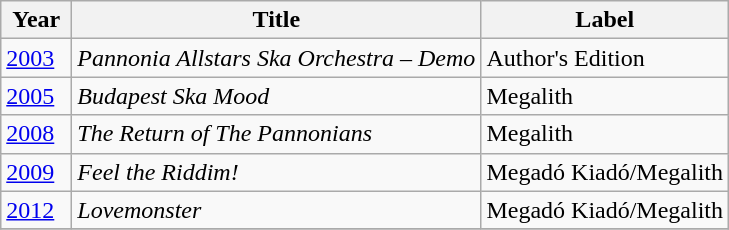<table class="wikitable">
<tr>
<th align="left" valign="top" width="40">Year</th>
<th align="left" valign="top">Title</th>
<th align="left" valign="top">Label</th>
</tr>
<tr>
<td><a href='#'>2003</a></td>
<td><em>Pannonia Allstars Ska Orchestra – Demo</em></td>
<td>Author's Edition</td>
</tr>
<tr>
<td><a href='#'>2005</a></td>
<td><em>Budapest Ska Mood</em></td>
<td>Megalith</td>
</tr>
<tr>
<td><a href='#'>2008</a></td>
<td><em>The Return of The Pannonians</em></td>
<td>Megalith</td>
</tr>
<tr>
<td><a href='#'>2009</a></td>
<td><em>Feel the Riddim!</em></td>
<td>Megadó Kiadó/Megalith</td>
</tr>
<tr>
<td><a href='#'>2012</a></td>
<td><em>Lovemonster</em></td>
<td>Megadó Kiadó/Megalith</td>
</tr>
<tr>
</tr>
</table>
